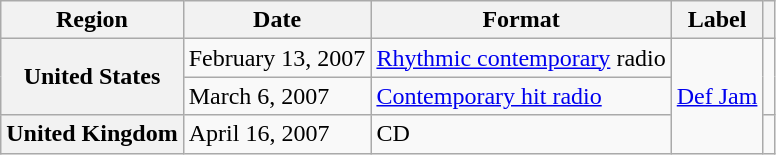<table class="wikitable plainrowheaders">
<tr>
<th scope="col">Region</th>
<th scope="col">Date</th>
<th scope="col">Format</th>
<th scope="col">Label</th>
<th scope="col"></th>
</tr>
<tr>
<th scope="row" rowspan="2">United States</th>
<td>February 13, 2007</td>
<td><a href='#'>Rhythmic contemporary</a> radio</td>
<td rowspan="3"><a href='#'>Def Jam</a></td>
<td rowspan="2"></td>
</tr>
<tr>
<td>March 6, 2007</td>
<td><a href='#'>Contemporary hit radio</a></td>
</tr>
<tr>
<th scope="row">United Kingdom</th>
<td>April 16, 2007</td>
<td>CD</td>
<td></td>
</tr>
</table>
